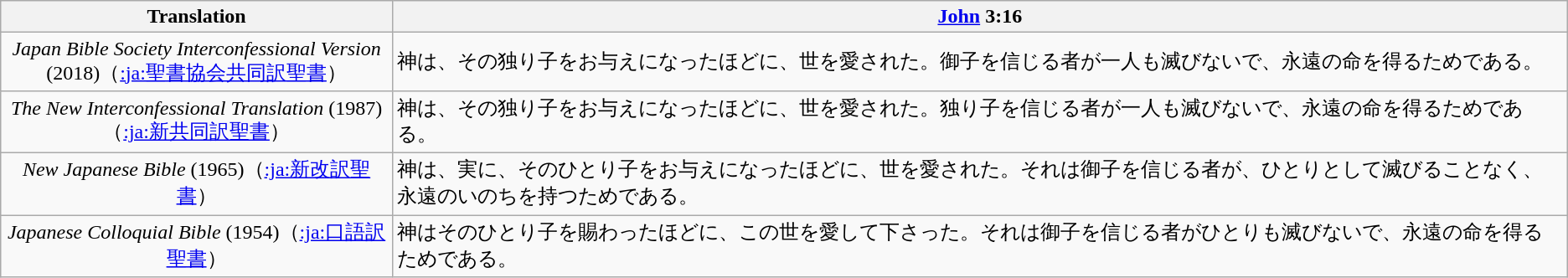<table class="wikitable">
<tr>
<th align="center" width="25%">Translation</th>
<th><a href='#'>John</a> 3:16</th>
</tr>
<tr>
<td align="center"><em>Japan Bible Society Interconfessional Version</em> (2018)（<a href='#'>:ja:聖書協会共同訳聖書</a>）</td>
<td>神は、その独り子をお与えになったほどに、世を愛された。御子を信じる者が一人も滅びないで、永遠の命を得るためである。</td>
</tr>
<tr>
<td align="center"><em>The New Interconfessional Translation</em> (1987)（<a href='#'>:ja:新共同訳聖書</a>）</td>
<td>神は、その独り子をお与えになったほどに、世を愛された。独り子を信じる者が一人も滅びないで、永遠の命を得るためである。</td>
</tr>
<tr>
<td align="center"><em>New Japanese Bible</em> (1965)（<a href='#'>:ja:新改訳聖書</a>）</td>
<td>神は、実に、そのひとり子をお与えになったほどに、世を愛された。それは御子を信じる者が、ひとりとして滅びることなく、永遠のいのちを持つためである。</td>
</tr>
<tr>
<td align="center"><em>Japanese Colloquial Bible</em> (1954)（<a href='#'>:ja:口語訳聖書</a>）</td>
<td>神はそのひとり子を賜わったほどに、この世を愛して下さった。それは御子を信じる者がひとりも滅びないで、永遠の命を得るためである。</td>
</tr>
</table>
